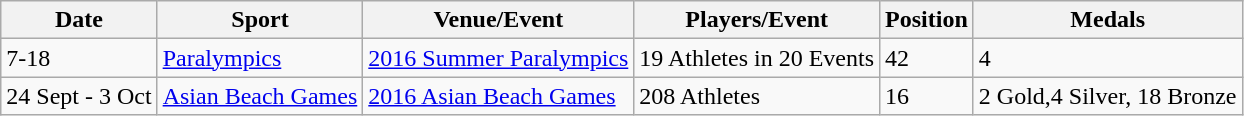<table class="wikitable sortable">
<tr>
<th>Date</th>
<th>Sport</th>
<th>Venue/Event</th>
<th>Players/Event</th>
<th>Position</th>
<th>Medals</th>
</tr>
<tr>
<td>7-18</td>
<td><a href='#'>Paralympics</a></td>
<td><a href='#'>2016 Summer Paralympics</a></td>
<td>19 Athletes in 20 Events</td>
<td>42</td>
<td>4</td>
</tr>
<tr>
<td>24 Sept - 3 Oct</td>
<td><a href='#'>Asian Beach Games</a></td>
<td><a href='#'>2016 Asian Beach Games</a></td>
<td>208 Athletes</td>
<td>16</td>
<td>2 Gold,4 Silver, 18 Bronze</td>
</tr>
</table>
